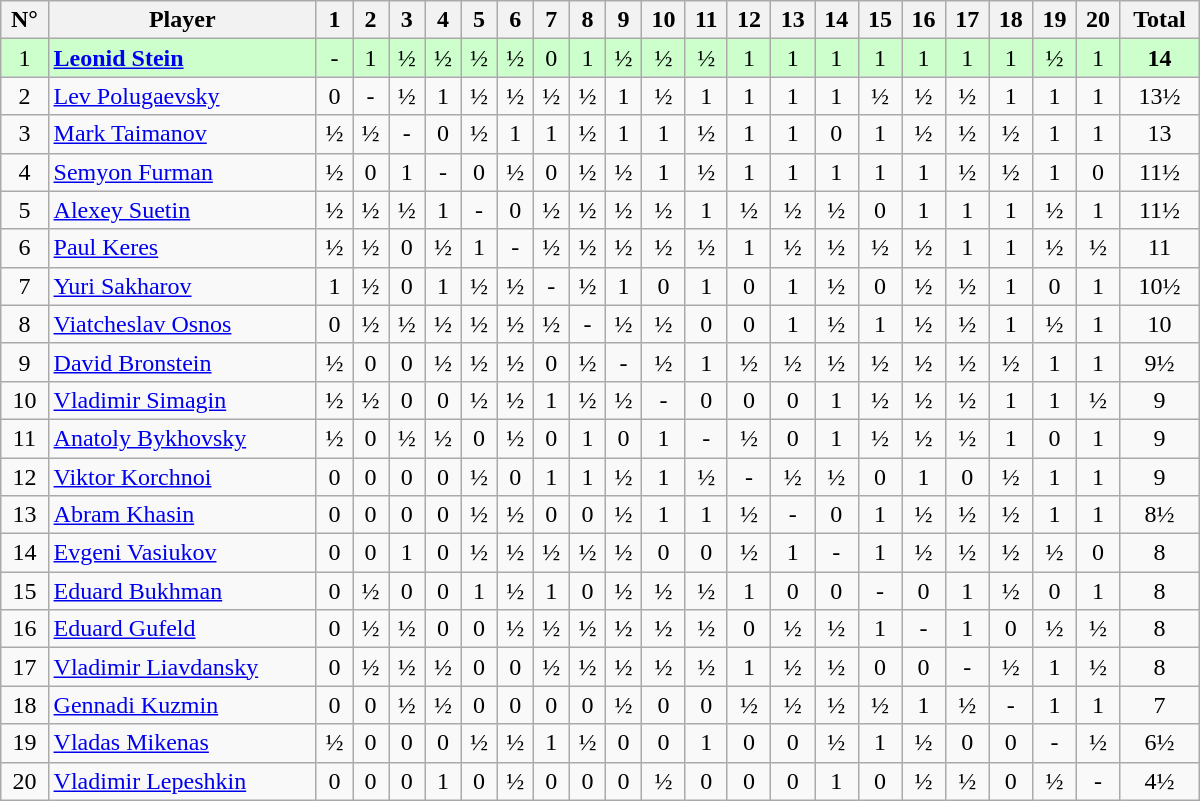<table class="wikitable" border="1" width="800px">
<tr>
<th>N°</th>
<th>Player</th>
<th>1</th>
<th>2</th>
<th>3</th>
<th>4</th>
<th>5</th>
<th>6</th>
<th>7</th>
<th>8</th>
<th>9</th>
<th>10</th>
<th>11</th>
<th>12</th>
<th>13</th>
<th>14</th>
<th>15</th>
<th>16</th>
<th>17</th>
<th>18</th>
<th>19</th>
<th>20</th>
<th>Total</th>
</tr>
<tr align=center style="background:#ccffcc;">
<td>1</td>
<td align=left> <strong><a href='#'>Leonid Stein</a></strong></td>
<td>-</td>
<td>1</td>
<td>½</td>
<td>½</td>
<td>½</td>
<td>½</td>
<td>0</td>
<td>1</td>
<td>½</td>
<td>½</td>
<td>½</td>
<td>1</td>
<td>1</td>
<td>1</td>
<td>1</td>
<td>1</td>
<td>1</td>
<td>1</td>
<td>½</td>
<td>1</td>
<td align=center><strong>14</strong></td>
</tr>
<tr align=center>
<td>2</td>
<td align=left> <a href='#'>Lev Polugaevsky</a></td>
<td>0</td>
<td>-</td>
<td>½</td>
<td>1</td>
<td>½</td>
<td>½</td>
<td>½</td>
<td>½</td>
<td>1</td>
<td>½</td>
<td>1</td>
<td>1</td>
<td>1</td>
<td>1</td>
<td>½</td>
<td>½</td>
<td>½</td>
<td>1</td>
<td>1</td>
<td>1</td>
<td align=center>13½</td>
</tr>
<tr align=center>
<td>3</td>
<td align=left> <a href='#'>Mark Taimanov</a></td>
<td>½</td>
<td>½</td>
<td>-</td>
<td>0</td>
<td>½</td>
<td>1</td>
<td>1</td>
<td>½</td>
<td>1</td>
<td>1</td>
<td>½</td>
<td>1</td>
<td>1</td>
<td>0</td>
<td>1</td>
<td>½</td>
<td>½</td>
<td>½</td>
<td>1</td>
<td>1</td>
<td align=center>13</td>
</tr>
<tr align=center>
<td>4</td>
<td align=left> <a href='#'>Semyon Furman</a></td>
<td>½</td>
<td>0</td>
<td>1</td>
<td>-</td>
<td>0</td>
<td>½</td>
<td>0</td>
<td>½</td>
<td>½</td>
<td>1</td>
<td>½</td>
<td>1</td>
<td>1</td>
<td>1</td>
<td>1</td>
<td>1</td>
<td>½</td>
<td>½</td>
<td>1</td>
<td>0</td>
<td align=center>11½</td>
</tr>
<tr align=center>
<td>5</td>
<td align=left> <a href='#'>Alexey Suetin</a></td>
<td>½</td>
<td>½</td>
<td>½</td>
<td>1</td>
<td>-</td>
<td>0</td>
<td>½</td>
<td>½</td>
<td>½</td>
<td>½</td>
<td>1</td>
<td>½</td>
<td>½</td>
<td>½</td>
<td>0</td>
<td>1</td>
<td>1</td>
<td>1</td>
<td>½</td>
<td>1</td>
<td align=center>11½</td>
</tr>
<tr align=center>
<td>6</td>
<td align=left> <a href='#'>Paul Keres</a></td>
<td>½</td>
<td>½</td>
<td>0</td>
<td>½</td>
<td>1</td>
<td>-</td>
<td>½</td>
<td>½</td>
<td>½</td>
<td>½</td>
<td>½</td>
<td>1</td>
<td>½</td>
<td>½</td>
<td>½</td>
<td>½</td>
<td>1</td>
<td>1</td>
<td>½</td>
<td>½</td>
<td align=center>11</td>
</tr>
<tr align=center>
<td>7</td>
<td align=left> <a href='#'>Yuri Sakharov</a></td>
<td>1</td>
<td>½</td>
<td>0</td>
<td>1</td>
<td>½</td>
<td>½</td>
<td>-</td>
<td>½</td>
<td>1</td>
<td>0</td>
<td>1</td>
<td>0</td>
<td>1</td>
<td>½</td>
<td>0</td>
<td>½</td>
<td>½</td>
<td>1</td>
<td>0</td>
<td>1</td>
<td align=center>10½</td>
</tr>
<tr align=center>
<td>8</td>
<td align=left> <a href='#'>Viatcheslav Osnos</a></td>
<td>0</td>
<td>½</td>
<td>½</td>
<td>½</td>
<td>½</td>
<td>½</td>
<td>½</td>
<td>-</td>
<td>½</td>
<td>½</td>
<td>0</td>
<td>0</td>
<td>1</td>
<td>½</td>
<td>1</td>
<td>½</td>
<td>½</td>
<td>1</td>
<td>½</td>
<td>1</td>
<td align=center>10</td>
</tr>
<tr align=center>
<td>9</td>
<td align=left> <a href='#'>David Bronstein</a></td>
<td>½</td>
<td>0</td>
<td>0</td>
<td>½</td>
<td>½</td>
<td>½</td>
<td>0</td>
<td>½</td>
<td>-</td>
<td>½</td>
<td>1</td>
<td>½</td>
<td>½</td>
<td>½</td>
<td>½</td>
<td>½</td>
<td>½</td>
<td>½</td>
<td>1</td>
<td>1</td>
<td align=center>9½</td>
</tr>
<tr align=center>
<td>10</td>
<td align=left> <a href='#'>Vladimir Simagin</a></td>
<td>½</td>
<td>½</td>
<td>0</td>
<td>0</td>
<td>½</td>
<td>½</td>
<td>1</td>
<td>½</td>
<td>½</td>
<td>-</td>
<td>0</td>
<td>0</td>
<td>0</td>
<td>1</td>
<td>½</td>
<td>½</td>
<td>½</td>
<td>1</td>
<td>1</td>
<td>½</td>
<td align=center>9</td>
</tr>
<tr align=center>
<td>11</td>
<td align=left> <a href='#'>Anatoly Bykhovsky</a></td>
<td>½</td>
<td>0</td>
<td>½</td>
<td>½</td>
<td>0</td>
<td>½</td>
<td>0</td>
<td>1</td>
<td>0</td>
<td>1</td>
<td>-</td>
<td>½</td>
<td>0</td>
<td>1</td>
<td>½</td>
<td>½</td>
<td>½</td>
<td>1</td>
<td>0</td>
<td>1</td>
<td align=center>9</td>
</tr>
<tr align=center>
<td>12</td>
<td align=left> <a href='#'>Viktor Korchnoi</a></td>
<td>0</td>
<td>0</td>
<td>0</td>
<td>0</td>
<td>½</td>
<td>0</td>
<td>1</td>
<td>1</td>
<td>½</td>
<td>1</td>
<td>½</td>
<td>-</td>
<td>½</td>
<td>½</td>
<td>0</td>
<td>1</td>
<td>0</td>
<td>½</td>
<td>1</td>
<td>1</td>
<td align=center>9</td>
</tr>
<tr align=center>
<td>13</td>
<td align=left> <a href='#'>Abram Khasin</a></td>
<td>0</td>
<td>0</td>
<td>0</td>
<td>0</td>
<td>½</td>
<td>½</td>
<td>0</td>
<td>0</td>
<td>½</td>
<td>1</td>
<td>1</td>
<td>½</td>
<td>-</td>
<td>0</td>
<td>1</td>
<td>½</td>
<td>½</td>
<td>½</td>
<td>1</td>
<td>1</td>
<td align=center>8½</td>
</tr>
<tr align=center>
<td>14</td>
<td align=left> <a href='#'>Evgeni Vasiukov</a></td>
<td>0</td>
<td>0</td>
<td>1</td>
<td>0</td>
<td>½</td>
<td>½</td>
<td>½</td>
<td>½</td>
<td>½</td>
<td>0</td>
<td>0</td>
<td>½</td>
<td>1</td>
<td>-</td>
<td>1</td>
<td>½</td>
<td>½</td>
<td>½</td>
<td>½</td>
<td>0</td>
<td align=center>8</td>
</tr>
<tr align=center>
<td>15</td>
<td align=left> <a href='#'>Eduard Bukhman</a></td>
<td>0</td>
<td>½</td>
<td>0</td>
<td>0</td>
<td>1</td>
<td>½</td>
<td>1</td>
<td>0</td>
<td>½</td>
<td>½</td>
<td>½</td>
<td>1</td>
<td>0</td>
<td>0</td>
<td>-</td>
<td>0</td>
<td>1</td>
<td>½</td>
<td>0</td>
<td>1</td>
<td align=center>8</td>
</tr>
<tr align=center>
<td>16</td>
<td align=left> <a href='#'>Eduard Gufeld</a></td>
<td>0</td>
<td>½</td>
<td>½</td>
<td>0</td>
<td>0</td>
<td>½</td>
<td>½</td>
<td>½</td>
<td>½</td>
<td>½</td>
<td>½</td>
<td>0</td>
<td>½</td>
<td>½</td>
<td>1</td>
<td>-</td>
<td>1</td>
<td>0</td>
<td>½</td>
<td>½</td>
<td align=center>8</td>
</tr>
<tr align=center>
<td>17</td>
<td align=left> <a href='#'>Vladimir Liavdansky</a></td>
<td>0</td>
<td>½</td>
<td>½</td>
<td>½</td>
<td>0</td>
<td>0</td>
<td>½</td>
<td>½</td>
<td>½</td>
<td>½</td>
<td>½</td>
<td>1</td>
<td>½</td>
<td>½</td>
<td>0</td>
<td>0</td>
<td>-</td>
<td>½</td>
<td>1</td>
<td>½</td>
<td align=center>8</td>
</tr>
<tr align=center>
<td>18</td>
<td align=left> <a href='#'>Gennadi Kuzmin</a></td>
<td>0</td>
<td>0</td>
<td>½</td>
<td>½</td>
<td>0</td>
<td>0</td>
<td>0</td>
<td>0</td>
<td>½</td>
<td>0</td>
<td>0</td>
<td>½</td>
<td>½</td>
<td>½</td>
<td>½</td>
<td>1</td>
<td>½</td>
<td>-</td>
<td>1</td>
<td>1</td>
<td align=center>7</td>
</tr>
<tr align=center>
<td>19</td>
<td align=left> <a href='#'>Vladas Mikenas</a></td>
<td>½</td>
<td>0</td>
<td>0</td>
<td>0</td>
<td>½</td>
<td>½</td>
<td>1</td>
<td>½</td>
<td>0</td>
<td>0</td>
<td>1</td>
<td>0</td>
<td>0</td>
<td>½</td>
<td>1</td>
<td>½</td>
<td>0</td>
<td>0</td>
<td>-</td>
<td>½</td>
<td align=center>6½</td>
</tr>
<tr align=center>
<td>20</td>
<td align=left> <a href='#'>Vladimir Lepeshkin</a></td>
<td>0</td>
<td>0</td>
<td>0</td>
<td>1</td>
<td>0</td>
<td>½</td>
<td>0</td>
<td>0</td>
<td>0</td>
<td>½</td>
<td>0</td>
<td>0</td>
<td>0</td>
<td>1</td>
<td>0</td>
<td>½</td>
<td>½</td>
<td>0</td>
<td>½</td>
<td>-</td>
<td align=center>4½</td>
</tr>
</table>
